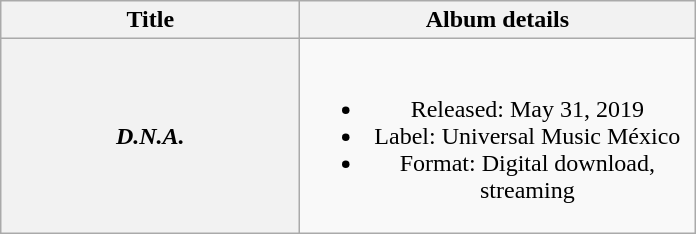<table class="wikitable plainrowheaders" style="text-align:center;">
<tr>
<th rowspan="1" scope="col" style="width:12em;">Title</th>
<th rowspan="1" scope="col" style="width:16em;">Album details</th>
</tr>
<tr>
<th scope="row"><em>D.N.A.</em></th>
<td><br><ul><li>Released: May 31, 2019</li><li>Label: Universal Music México</li><li>Format: Digital download, streaming</li></ul></td>
</tr>
</table>
